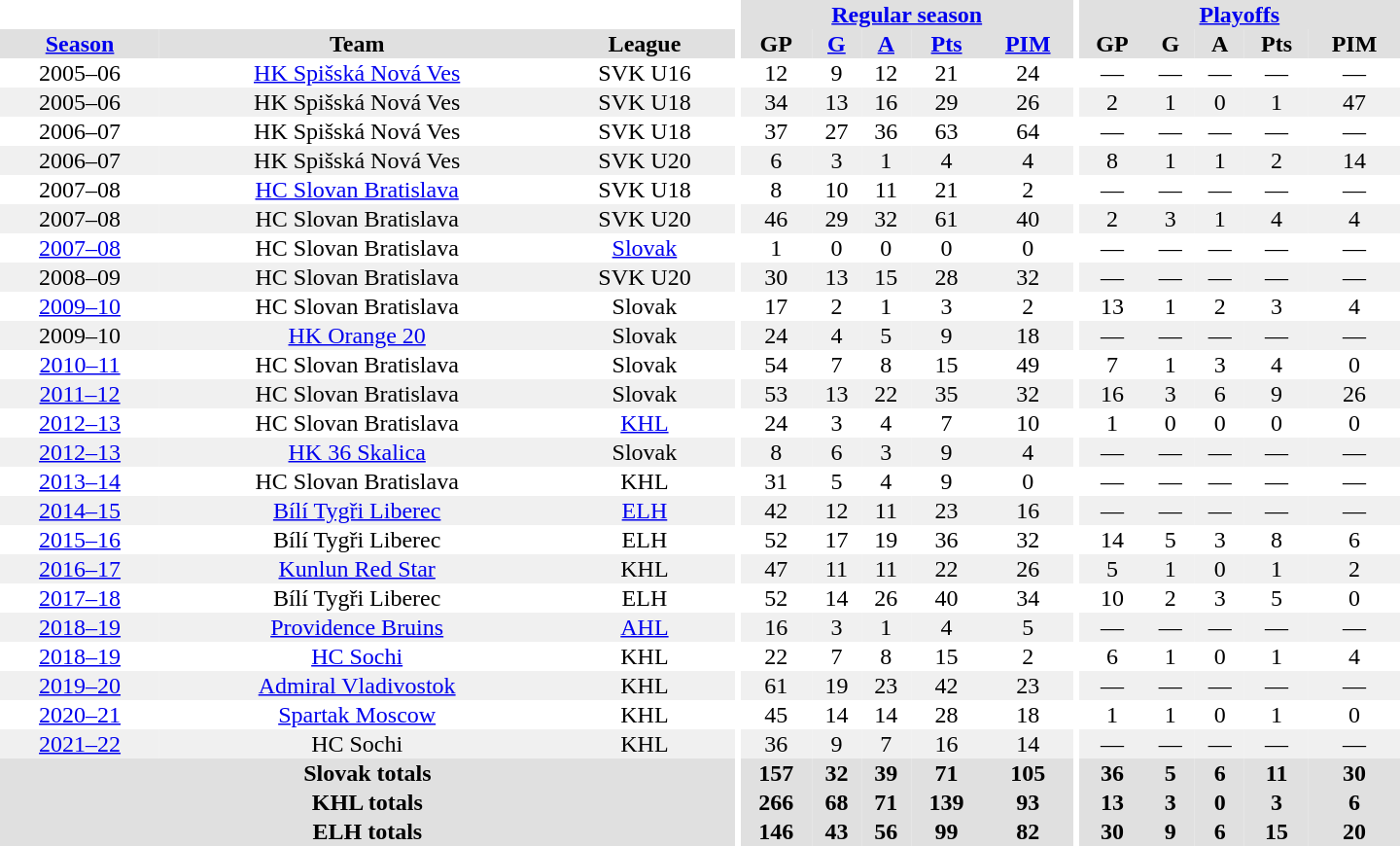<table border="0" cellpadding="1" cellspacing="0" style="text-align:center; width:60em">
<tr bgcolor="#e0e0e0">
<th colspan="3" bgcolor="#ffffff"></th>
<th rowspan="99" bgcolor="#ffffff"></th>
<th colspan="5"><a href='#'>Regular season</a></th>
<th rowspan="99" bgcolor="#ffffff"></th>
<th colspan="5"><a href='#'>Playoffs</a></th>
</tr>
<tr bgcolor="#e0e0e0">
<th><a href='#'>Season</a></th>
<th>Team</th>
<th>League</th>
<th>GP</th>
<th><a href='#'>G</a></th>
<th><a href='#'>A</a></th>
<th><a href='#'>Pts</a></th>
<th><a href='#'>PIM</a></th>
<th>GP</th>
<th>G</th>
<th>A</th>
<th>Pts</th>
<th>PIM</th>
</tr>
<tr>
<td>2005–06</td>
<td><a href='#'>HK Spišská Nová Ves</a></td>
<td>SVK U16</td>
<td>12</td>
<td>9</td>
<td>12</td>
<td>21</td>
<td>24</td>
<td>—</td>
<td>—</td>
<td>—</td>
<td>—</td>
<td>—</td>
</tr>
<tr bgcolor="#f0f0f0">
<td>2005–06</td>
<td>HK Spišská Nová Ves</td>
<td>SVK U18</td>
<td>34</td>
<td>13</td>
<td>16</td>
<td>29</td>
<td>26</td>
<td>2</td>
<td>1</td>
<td>0</td>
<td>1</td>
<td>47</td>
</tr>
<tr>
<td>2006–07</td>
<td>HK Spišská Nová Ves</td>
<td>SVK U18</td>
<td>37</td>
<td>27</td>
<td>36</td>
<td>63</td>
<td>64</td>
<td>—</td>
<td>—</td>
<td>—</td>
<td>—</td>
<td>—</td>
</tr>
<tr bgcolor="#f0f0f0">
<td>2006–07</td>
<td>HK Spišská Nová Ves</td>
<td>SVK U20</td>
<td>6</td>
<td>3</td>
<td>1</td>
<td>4</td>
<td>4</td>
<td>8</td>
<td>1</td>
<td>1</td>
<td>2</td>
<td>14</td>
</tr>
<tr>
<td>2007–08</td>
<td><a href='#'>HC Slovan Bratislava</a></td>
<td>SVK U18</td>
<td>8</td>
<td>10</td>
<td>11</td>
<td>21</td>
<td>2</td>
<td>—</td>
<td>—</td>
<td>—</td>
<td>—</td>
<td>—</td>
</tr>
<tr bgcolor="#f0f0f0">
<td>2007–08</td>
<td>HC Slovan Bratislava</td>
<td>SVK U20</td>
<td>46</td>
<td>29</td>
<td>32</td>
<td>61</td>
<td>40</td>
<td>2</td>
<td>3</td>
<td>1</td>
<td>4</td>
<td>4</td>
</tr>
<tr>
<td><a href='#'>2007–08</a></td>
<td>HC Slovan Bratislava</td>
<td><a href='#'>Slovak</a></td>
<td>1</td>
<td>0</td>
<td>0</td>
<td>0</td>
<td>0</td>
<td>—</td>
<td>—</td>
<td>—</td>
<td>—</td>
<td>—</td>
</tr>
<tr bgcolor="#f0f0f0">
<td>2008–09</td>
<td>HC Slovan Bratislava</td>
<td>SVK U20</td>
<td>30</td>
<td>13</td>
<td>15</td>
<td>28</td>
<td>32</td>
<td>—</td>
<td>—</td>
<td>—</td>
<td>—</td>
<td>—</td>
</tr>
<tr>
<td><a href='#'>2009–10</a></td>
<td>HC Slovan Bratislava</td>
<td>Slovak</td>
<td>17</td>
<td>2</td>
<td>1</td>
<td>3</td>
<td>2</td>
<td>13</td>
<td>1</td>
<td>2</td>
<td>3</td>
<td>4</td>
</tr>
<tr bgcolor="#f0f0f0">
<td>2009–10</td>
<td><a href='#'>HK Orange 20</a></td>
<td>Slovak</td>
<td>24</td>
<td>4</td>
<td>5</td>
<td>9</td>
<td>18</td>
<td>—</td>
<td>—</td>
<td>—</td>
<td>—</td>
<td>—</td>
</tr>
<tr>
<td><a href='#'>2010–11</a></td>
<td>HC Slovan Bratislava</td>
<td>Slovak</td>
<td>54</td>
<td>7</td>
<td>8</td>
<td>15</td>
<td>49</td>
<td>7</td>
<td>1</td>
<td>3</td>
<td>4</td>
<td>0</td>
</tr>
<tr bgcolor="#f0f0f0">
<td><a href='#'>2011–12</a></td>
<td>HC Slovan Bratislava</td>
<td>Slovak</td>
<td>53</td>
<td>13</td>
<td>22</td>
<td>35</td>
<td>32</td>
<td>16</td>
<td>3</td>
<td>6</td>
<td>9</td>
<td>26</td>
</tr>
<tr>
<td><a href='#'>2012–13</a></td>
<td>HC Slovan Bratislava</td>
<td><a href='#'>KHL</a></td>
<td>24</td>
<td>3</td>
<td>4</td>
<td>7</td>
<td>10</td>
<td>1</td>
<td>0</td>
<td>0</td>
<td>0</td>
<td>0</td>
</tr>
<tr bgcolor="#f0f0f0">
<td><a href='#'>2012–13</a></td>
<td><a href='#'>HK 36 Skalica</a></td>
<td>Slovak</td>
<td>8</td>
<td>6</td>
<td>3</td>
<td>9</td>
<td>4</td>
<td>—</td>
<td>—</td>
<td>—</td>
<td>—</td>
<td>—</td>
</tr>
<tr>
<td><a href='#'>2013–14</a></td>
<td>HC Slovan Bratislava</td>
<td>KHL</td>
<td>31</td>
<td>5</td>
<td>4</td>
<td>9</td>
<td>0</td>
<td>—</td>
<td>—</td>
<td>—</td>
<td>—</td>
<td>—</td>
</tr>
<tr bgcolor="#f0f0f0">
<td><a href='#'>2014–15</a></td>
<td><a href='#'>Bílí Tygři Liberec</a></td>
<td><a href='#'>ELH</a></td>
<td>42</td>
<td>12</td>
<td>11</td>
<td>23</td>
<td>16</td>
<td>—</td>
<td>—</td>
<td>—</td>
<td>—</td>
<td>—</td>
</tr>
<tr>
<td><a href='#'>2015–16</a></td>
<td>Bílí Tygři Liberec</td>
<td>ELH</td>
<td>52</td>
<td>17</td>
<td>19</td>
<td>36</td>
<td>32</td>
<td>14</td>
<td>5</td>
<td>3</td>
<td>8</td>
<td>6</td>
</tr>
<tr bgcolor="#f0f0f0">
<td><a href='#'>2016–17</a></td>
<td><a href='#'>Kunlun Red Star</a></td>
<td>KHL</td>
<td>47</td>
<td>11</td>
<td>11</td>
<td>22</td>
<td>26</td>
<td>5</td>
<td>1</td>
<td>0</td>
<td>1</td>
<td>2</td>
</tr>
<tr>
<td><a href='#'>2017–18</a></td>
<td>Bílí Tygři Liberec</td>
<td>ELH</td>
<td>52</td>
<td>14</td>
<td>26</td>
<td>40</td>
<td>34</td>
<td>10</td>
<td>2</td>
<td>3</td>
<td>5</td>
<td>0</td>
</tr>
<tr bgcolor="#f0f0f0">
<td><a href='#'>2018–19</a></td>
<td><a href='#'>Providence Bruins</a></td>
<td><a href='#'>AHL</a></td>
<td>16</td>
<td>3</td>
<td>1</td>
<td>4</td>
<td>5</td>
<td>—</td>
<td>—</td>
<td>—</td>
<td>—</td>
<td>—</td>
</tr>
<tr>
<td><a href='#'>2018–19</a></td>
<td><a href='#'>HC Sochi</a></td>
<td>KHL</td>
<td>22</td>
<td>7</td>
<td>8</td>
<td>15</td>
<td>2</td>
<td>6</td>
<td>1</td>
<td>0</td>
<td>1</td>
<td>4</td>
</tr>
<tr bgcolor="#f0f0f0">
<td><a href='#'>2019–20</a></td>
<td><a href='#'>Admiral Vladivostok</a></td>
<td>KHL</td>
<td>61</td>
<td>19</td>
<td>23</td>
<td>42</td>
<td>23</td>
<td>—</td>
<td>—</td>
<td>—</td>
<td>—</td>
<td>—</td>
</tr>
<tr>
<td><a href='#'>2020–21</a></td>
<td><a href='#'>Spartak Moscow</a></td>
<td>KHL</td>
<td>45</td>
<td>14</td>
<td>14</td>
<td>28</td>
<td>18</td>
<td>1</td>
<td>1</td>
<td>0</td>
<td>1</td>
<td>0</td>
</tr>
<tr bgcolor="#f0f0f0">
<td><a href='#'>2021–22</a></td>
<td>HC Sochi</td>
<td>KHL</td>
<td>36</td>
<td>9</td>
<td>7</td>
<td>16</td>
<td>14</td>
<td>—</td>
<td>—</td>
<td>—</td>
<td>—</td>
<td>—</td>
</tr>
<tr bgcolor="#e0e0e0">
<th colspan="3">Slovak totals</th>
<th>157</th>
<th>32</th>
<th>39</th>
<th>71</th>
<th>105</th>
<th>36</th>
<th>5</th>
<th>6</th>
<th>11</th>
<th>30</th>
</tr>
<tr bgcolor="#e0e0e0">
<th colspan="3">KHL totals</th>
<th>266</th>
<th>68</th>
<th>71</th>
<th>139</th>
<th>93</th>
<th>13</th>
<th>3</th>
<th>0</th>
<th>3</th>
<th>6</th>
</tr>
<tr bgcolor="#e0e0e0">
<th colspan="3">ELH totals</th>
<th>146</th>
<th>43</th>
<th>56</th>
<th>99</th>
<th>82</th>
<th>30</th>
<th>9</th>
<th>6</th>
<th>15</th>
<th>20</th>
</tr>
</table>
